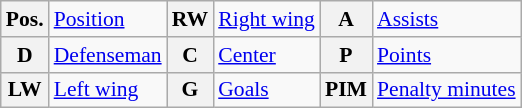<table class="wikitable" style="font-size:90%;">
<tr>
<th>Pos.</th>
<td><a href='#'>Position</a></td>
<th>RW</th>
<td><a href='#'>Right wing</a></td>
<th>A</th>
<td><a href='#'>Assists</a></td>
</tr>
<tr>
<th>D</th>
<td><a href='#'>Defenseman</a></td>
<th>C</th>
<td><a href='#'>Center</a></td>
<th>P</th>
<td><a href='#'>Points</a></td>
</tr>
<tr>
<th>LW</th>
<td><a href='#'>Left wing</a></td>
<th>G</th>
<td><a href='#'>Goals</a></td>
<th>PIM</th>
<td><a href='#'>Penalty minutes</a></td>
</tr>
</table>
